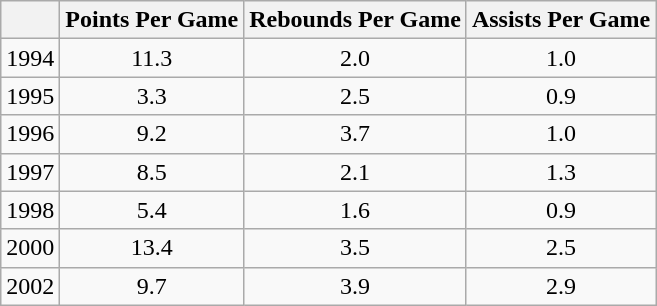<table class="wikitable">
<tr>
<th align=center></th>
<th align=center>Points Per Game</th>
<th align=center>Rebounds Per Game</th>
<th align=center>Assists Per Game</th>
</tr>
<tr>
<td align=center>1994</td>
<td align=center>11.3</td>
<td align=center>2.0</td>
<td align=center>1.0</td>
</tr>
<tr>
<td align=center>1995</td>
<td align=center>3.3</td>
<td align=center>2.5</td>
<td align=center>0.9</td>
</tr>
<tr>
<td align=center>1996</td>
<td align=center>9.2</td>
<td align=center>3.7</td>
<td align=center>1.0</td>
</tr>
<tr>
<td align=center>1997</td>
<td align=center>8.5</td>
<td align=center>2.1</td>
<td align=center>1.3</td>
</tr>
<tr>
<td align=center>1998</td>
<td align=center>5.4</td>
<td align=center>1.6</td>
<td align=center>0.9</td>
</tr>
<tr>
<td align=center>2000</td>
<td align=center>13.4</td>
<td align=center>3.5</td>
<td align=center>2.5</td>
</tr>
<tr>
<td align=center>2002</td>
<td align=center>9.7</td>
<td align=center>3.9</td>
<td align=center>2.9</td>
</tr>
</table>
